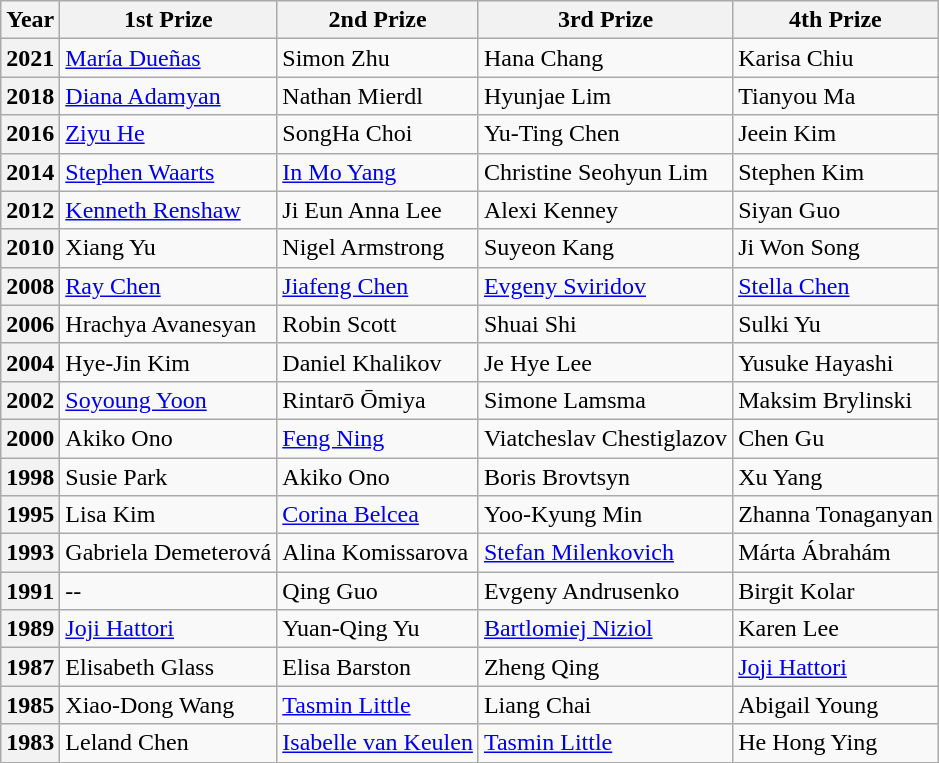<table class="wikitable">
<tr>
<th>Year</th>
<th>1st Prize</th>
<th>2nd Prize</th>
<th>3rd Prize</th>
<th>4th Prize</th>
</tr>
<tr valign="top">
<th>2021</th>
<td><a href='#'>María Dueñas</a></td>
<td>Simon Zhu</td>
<td>Hana Chang</td>
<td>Karisa Chiu</td>
</tr>
<tr valign="top">
<th>2018</th>
<td><a href='#'>Diana Adamyan</a></td>
<td>Nathan Mierdl</td>
<td>Hyunjae Lim</td>
<td>Tianyou Ma</td>
</tr>
<tr valign="top">
<th>2016</th>
<td><a href='#'>Ziyu He</a></td>
<td>SongHa Choi</td>
<td>Yu-Ting Chen</td>
<td>Jeein Kim</td>
</tr>
<tr valign="top">
<th>2014</th>
<td><a href='#'>Stephen Waarts</a></td>
<td><a href='#'>In Mo Yang</a></td>
<td>Christine Seohyun Lim</td>
<td>Stephen Kim</td>
</tr>
<tr valign="top">
<th>2012</th>
<td><a href='#'>Kenneth Renshaw</a></td>
<td>Ji Eun Anna Lee</td>
<td>Alexi Kenney</td>
<td>Siyan Guo</td>
</tr>
<tr valign="top">
<th>2010</th>
<td>Xiang Yu</td>
<td>Nigel Armstrong</td>
<td>Suyeon Kang</td>
<td>Ji Won Song</td>
</tr>
<tr valign="top">
<th>2008</th>
<td><a href='#'>Ray Chen</a></td>
<td><a href='#'>Jiafeng Chen</a></td>
<td><a href='#'>Evgeny Sviridov</a></td>
<td><a href='#'>Stella Chen</a></td>
</tr>
<tr valign="top">
<th>2006</th>
<td>Hrachya Avanesyan</td>
<td>Robin Scott</td>
<td>Shuai Shi</td>
<td>Sulki Yu</td>
</tr>
<tr valign="top">
<th>2004</th>
<td>Hye-Jin Kim</td>
<td>Daniel Khalikov</td>
<td>Je Hye Lee</td>
<td>Yusuke Hayashi</td>
</tr>
<tr valign="top">
<th>2002</th>
<td><a href='#'>Soyoung Yoon</a></td>
<td>Rintarō Ōmiya</td>
<td>Simone Lamsma</td>
<td>Maksim Brylinski</td>
</tr>
<tr valign="top">
<th>2000</th>
<td>Akiko Ono</td>
<td><a href='#'>Feng Ning</a></td>
<td>Viatcheslav Chestiglazov</td>
<td>Chen Gu</td>
</tr>
<tr valign="top">
<th>1998</th>
<td>Susie Park</td>
<td>Akiko Ono</td>
<td>Boris Brovtsyn</td>
<td>Xu Yang</td>
</tr>
<tr valign="top">
<th>1995</th>
<td>Lisa Kim</td>
<td><a href='#'>Corina Belcea</a></td>
<td>Yoo-Kyung Min</td>
<td>Zhanna Tonaganyan</td>
</tr>
<tr valign="top">
<th>1993</th>
<td>Gabriela Demeterová</td>
<td>Alina Komissarova</td>
<td><a href='#'>Stefan Milenkovich</a></td>
<td>Márta Ábrahám</td>
</tr>
<tr valign="top">
<th>1991</th>
<td>--</td>
<td>Qing Guo</td>
<td>Evgeny Andrusenko</td>
<td>Birgit Kolar</td>
</tr>
<tr valign="top">
<th>1989</th>
<td><a href='#'>Joji Hattori</a></td>
<td>Yuan-Qing Yu</td>
<td><a href='#'>Bartlomiej Niziol</a></td>
<td>Karen Lee</td>
</tr>
<tr valign="top">
<th>1987</th>
<td>Elisabeth Glass</td>
<td>Elisa Barston</td>
<td>Zheng Qing</td>
<td><a href='#'>Joji Hattori</a></td>
</tr>
<tr valign="top">
<th>1985</th>
<td>Xiao-Dong Wang</td>
<td><a href='#'>Tasmin Little</a></td>
<td>Liang Chai</td>
<td>Abigail Young</td>
</tr>
<tr valign="top">
<th>1983</th>
<td>Leland Chen</td>
<td><a href='#'>Isabelle van Keulen</a></td>
<td><a href='#'>Tasmin Little</a></td>
<td>He Hong Ying</td>
</tr>
</table>
